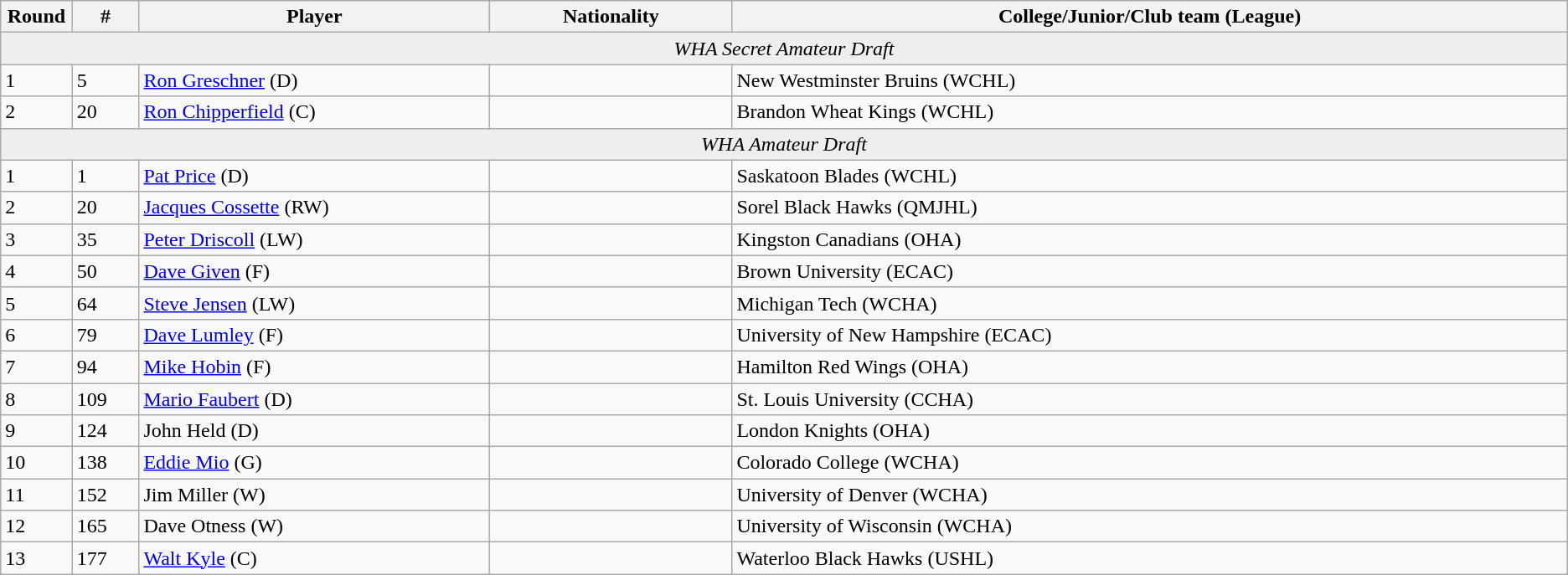<table class="wikitable">
<tr align="center">
<th bgcolor="#DDDDFF" width="4.0%">Round</th>
<th bgcolor="#DDDDFF" width="4.0%">#</th>
<th bgcolor="#DDDDFF" width="21.0%">Player</th>
<th bgcolor="#DDDDFF" width="14.5%">Nationality</th>
<th bgcolor="#DDDDFF" width="50.0%">College/Junior/Club team (League)</th>
</tr>
<tr bgcolor="#eeeeee">
<td colspan="5" align="center"><em>WHA Secret Amateur Draft</em></td>
</tr>
<tr>
<td>1</td>
<td>5</td>
<td><a href='#'>Ron Greschner</a> (D)</td>
<td></td>
<td>New Westminster Bruins (WCHL)</td>
</tr>
<tr>
<td>2</td>
<td>20</td>
<td><a href='#'>Ron Chipperfield</a> (C)</td>
<td></td>
<td>Brandon Wheat Kings (WCHL)</td>
</tr>
<tr bgcolor="#eeeeee">
<td colspan="5" align="center"><em>WHA Amateur Draft</em></td>
</tr>
<tr>
<td>1</td>
<td>1</td>
<td><a href='#'>Pat Price</a> (D)</td>
<td></td>
<td>Saskatoon Blades (WCHL)</td>
</tr>
<tr>
<td>2</td>
<td>20</td>
<td><a href='#'>Jacques Cossette</a> (RW)</td>
<td></td>
<td>Sorel Black Hawks (QMJHL)</td>
</tr>
<tr>
<td>3</td>
<td>35</td>
<td><a href='#'>Peter Driscoll</a> (LW)</td>
<td></td>
<td>Kingston Canadians (OHA)</td>
</tr>
<tr>
<td>4</td>
<td>50</td>
<td><a href='#'>Dave Given</a> (F)</td>
<td></td>
<td>Brown University (ECAC)</td>
</tr>
<tr>
<td>5</td>
<td>64</td>
<td><a href='#'>Steve Jensen</a> (LW)</td>
<td></td>
<td>Michigan Tech (WCHA)</td>
</tr>
<tr>
<td>6</td>
<td>79</td>
<td><a href='#'>Dave Lumley</a> (F)</td>
<td></td>
<td>University of New Hampshire (ECAC)</td>
</tr>
<tr>
<td>7</td>
<td>94</td>
<td><a href='#'>Mike Hobin</a> (F)</td>
<td></td>
<td>Hamilton Red Wings (OHA)</td>
</tr>
<tr>
<td>8</td>
<td>109</td>
<td><a href='#'>Mario Faubert</a> (D)</td>
<td></td>
<td>St. Louis University (CCHA)</td>
</tr>
<tr>
<td>9</td>
<td>124</td>
<td>John Held (D)</td>
<td></td>
<td>London Knights (OHA)</td>
</tr>
<tr>
<td>10</td>
<td>138</td>
<td><a href='#'>Eddie Mio</a> (G)</td>
<td></td>
<td>Colorado College (WCHA)</td>
</tr>
<tr>
<td>11</td>
<td>152</td>
<td>Jim Miller (W)</td>
<td></td>
<td>University of Denver (WCHA)</td>
</tr>
<tr>
<td>12</td>
<td>165</td>
<td>Dave Otness (W)</td>
<td></td>
<td>University of Wisconsin (WCHA)</td>
</tr>
<tr>
<td>13</td>
<td>177</td>
<td><a href='#'>Walt Kyle</a> (C)</td>
<td></td>
<td>Waterloo Black Hawks (USHL)</td>
</tr>
</table>
